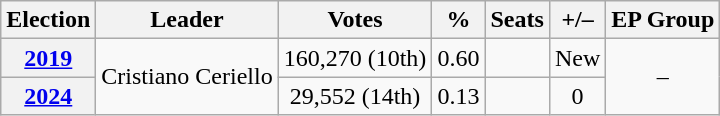<table class="wikitable" style="text-align:center">
<tr>
<th>Election</th>
<th>Leader</th>
<th>Votes</th>
<th>%</th>
<th>Seats</th>
<th>+/–</th>
<th>EP Group</th>
</tr>
<tr>
<th><a href='#'>2019</a></th>
<td rowspan="2">Cristiano Ceriello</td>
<td>160,270 (10th)</td>
<td>0.60</td>
<td></td>
<td>New</td>
<td rowspan="2">–</td>
</tr>
<tr>
<th><a href='#'>2024</a></th>
<td>29,552 (14th)</td>
<td>0.13</td>
<td></td>
<td> 0</td>
</tr>
</table>
